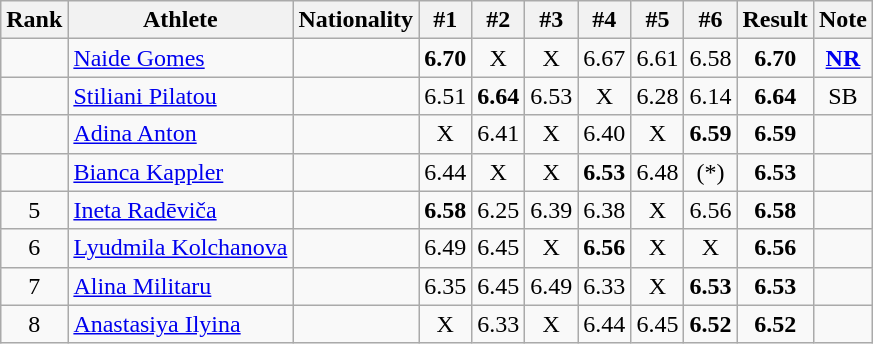<table class="wikitable" style="text-align:center">
<tr>
<th>Rank</th>
<th>Athlete</th>
<th>Nationality</th>
<th>#1</th>
<th>#2</th>
<th>#3</th>
<th>#4</th>
<th>#5</th>
<th>#6</th>
<th>Result</th>
<th>Note</th>
</tr>
<tr>
<td></td>
<td align=left><a href='#'>Naide Gomes</a></td>
<td align=left></td>
<td><strong>6.70</strong></td>
<td>X</td>
<td>X</td>
<td>6.67</td>
<td>6.61</td>
<td>6.58</td>
<td><strong>6.70</strong></td>
<td><strong><a href='#'>NR</a></strong></td>
</tr>
<tr>
<td></td>
<td align=left><a href='#'>Stiliani Pilatou</a></td>
<td align=left></td>
<td>6.51</td>
<td><strong>6.64</strong></td>
<td>6.53</td>
<td>X</td>
<td>6.28</td>
<td>6.14</td>
<td><strong>6.64</strong></td>
<td>SB</td>
</tr>
<tr>
<td></td>
<td align=left><a href='#'>Adina Anton</a></td>
<td align=left></td>
<td>X</td>
<td>6.41</td>
<td>X</td>
<td>6.40</td>
<td>X</td>
<td><strong>6.59</strong></td>
<td><strong>6.59</strong></td>
<td></td>
</tr>
<tr>
<td></td>
<td align=left><a href='#'>Bianca Kappler</a></td>
<td align=left></td>
<td>6.44</td>
<td>X</td>
<td>X</td>
<td><strong>6.53</strong></td>
<td>6.48</td>
<td>(*)</td>
<td><strong>6.53</strong></td>
<td></td>
</tr>
<tr>
<td>5</td>
<td align=left><a href='#'>Ineta Radēviča</a></td>
<td align=left></td>
<td><strong>6.58</strong></td>
<td>6.25</td>
<td>6.39</td>
<td>6.38</td>
<td>X</td>
<td>6.56</td>
<td><strong>6.58</strong></td>
<td></td>
</tr>
<tr>
<td>6</td>
<td align=left><a href='#'>Lyudmila Kolchanova</a></td>
<td align=left></td>
<td>6.49</td>
<td>6.45</td>
<td>X</td>
<td><strong>6.56</strong></td>
<td>X</td>
<td>X</td>
<td><strong>6.56</strong></td>
<td></td>
</tr>
<tr>
<td>7</td>
<td align=left><a href='#'>Alina Militaru</a></td>
<td align=left></td>
<td>6.35</td>
<td>6.45</td>
<td>6.49</td>
<td>6.33</td>
<td>X</td>
<td><strong>6.53</strong></td>
<td><strong>6.53</strong></td>
<td></td>
</tr>
<tr>
<td>8</td>
<td align=left><a href='#'>Anastasiya Ilyina</a></td>
<td align=left></td>
<td>X</td>
<td>6.33</td>
<td>X</td>
<td>6.44</td>
<td>6.45</td>
<td><strong>6.52</strong></td>
<td><strong>6.52</strong></td>
<td></td>
</tr>
</table>
